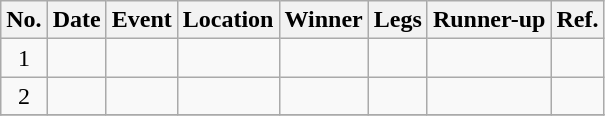<table class="wikitable">
<tr>
<th>No.</th>
<th>Date</th>
<th>Event</th>
<th>Location</th>
<th>Winner</th>
<th>Legs</th>
<th>Runner-up</th>
<th>Ref.</th>
</tr>
<tr>
<td align=center>1</td>
<td align=left></td>
<td></td>
<td></td>
<td align="right"></td>
<td align="center"></td>
<td></td>
<td align="center"></td>
</tr>
<tr>
<td align=center>2</td>
<td align=left></td>
<td></td>
<td></td>
<td align="right"></td>
<td align="center"></td>
<td></td>
<td align="center"></td>
</tr>
<tr>
</tr>
</table>
